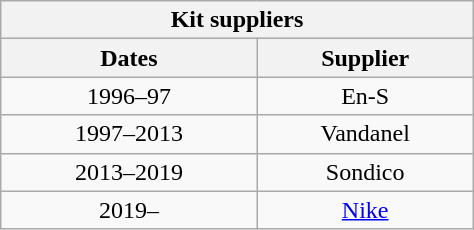<table class="wikitable collapsible collapsed plainrowheaders" style="width: 25%; text-align: center; margin-left:1em; float: left">
<tr>
<th colspan=3>Kit suppliers</th>
</tr>
<tr>
<th scope="col">Dates</th>
<th scope="col">Supplier</th>
</tr>
<tr>
<td scope="row">1996–97</td>
<td>En-S</td>
</tr>
<tr>
<td scope="row">1997–2013</td>
<td>Vandanel</td>
</tr>
<tr>
<td scope="row">2013–2019</td>
<td>Sondico</td>
</tr>
<tr>
<td scope="row">2019–</td>
<td><a href='#'>Nike</a></td>
</tr>
</table>
